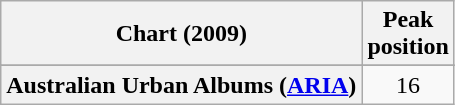<table class="wikitable sortable plainrowheaders" style="text-align:center">
<tr>
<th scope="col">Chart (2009)</th>
<th scope="col">Peak<br>position</th>
</tr>
<tr>
</tr>
<tr>
</tr>
<tr>
</tr>
<tr>
</tr>
<tr>
</tr>
<tr>
</tr>
<tr>
</tr>
<tr>
<th scope="row">Australian Urban Albums (<a href='#'>ARIA</a>)</th>
<td>16</td>
</tr>
</table>
